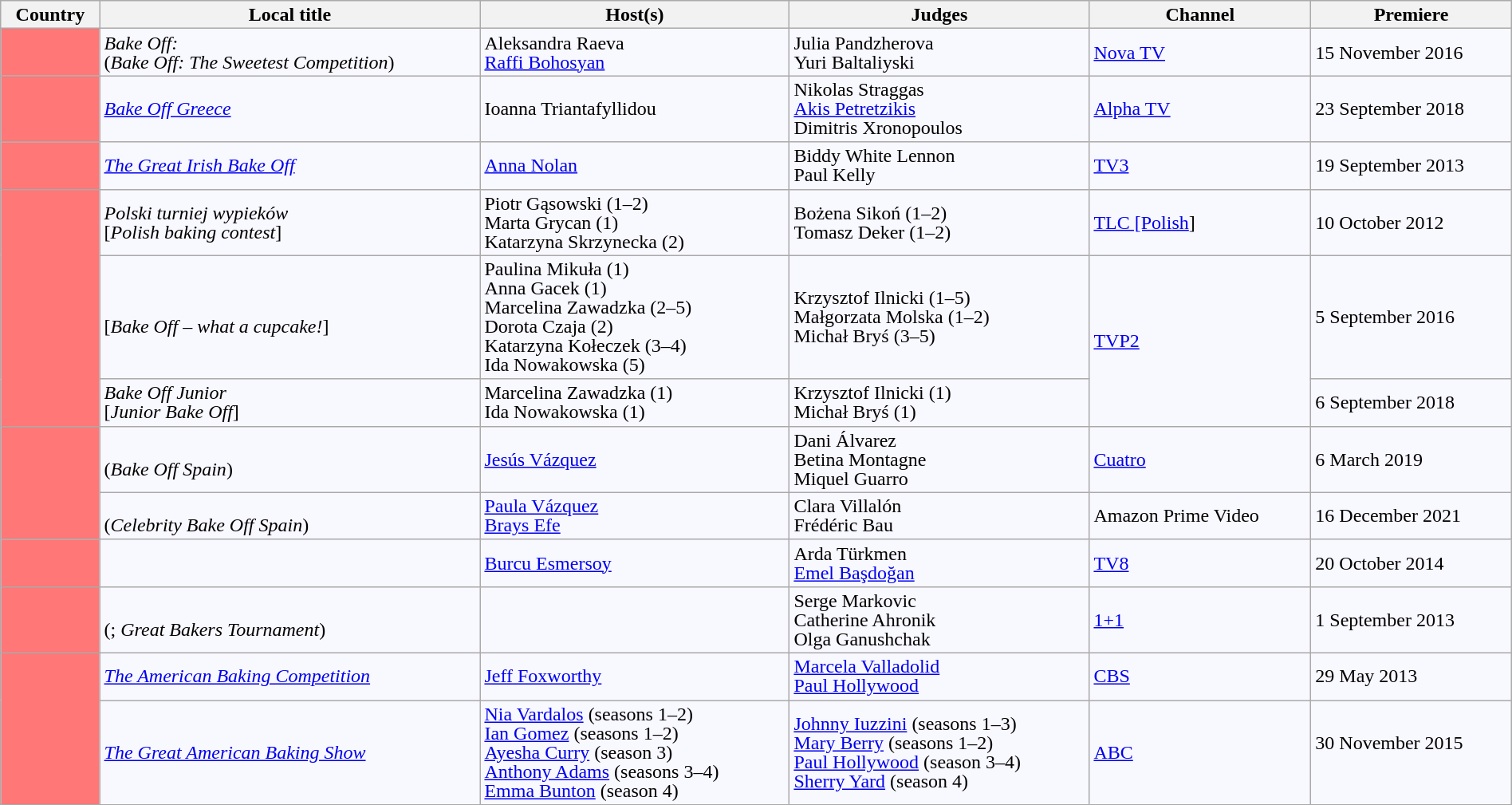<table class="wikitable plainrowheaders" style="text-align:left; line-height:16px; background:#f8f8ff; width:100%;">
<tr>
<th scope="col">Country</th>
<th scope="col">Local title</th>
<th scope="col">Host(s)</th>
<th scope="col">Judges</th>
<th scope="col">Channel</th>
<th scope="col">Premiere</th>
</tr>
<tr>
<th scope="row" style="background:#f77;"></th>
<td><em>Bake Off: </em><br>(<em>Bake Off: The Sweetest Competition</em>)</td>
<td>Aleksandra Raeva<br><a href='#'>Raffi Bohosyan</a></td>
<td>Julia Pandzherova<br>Yuri Baltaliyski</td>
<td><a href='#'>Nova TV</a></td>
<td>15 November 2016</td>
</tr>
<tr>
<th scope="row" style="background:#FF7777;"></th>
<td><em><a href='#'>Bake Off Greece</a></em></td>
<td>Ioanna Triantafyllidou</td>
<td>Nikolas Straggas<br><a href='#'>Akis Petretzikis</a><br>Dimitris Xronopoulos</td>
<td><a href='#'>Alpha TV</a></td>
<td>23 September 2018</td>
</tr>
<tr>
<th scope="row" style="background:#f77;"></th>
<td><em><a href='#'>The Great Irish Bake Off</a></em></td>
<td><a href='#'>Anna Nolan</a></td>
<td>Biddy White Lennon<br>Paul Kelly</td>
<td><a href='#'>TV3</a></td>
<td>19 September 2013</td>
</tr>
<tr>
<td rowspan="3" style="background:#FF7777"></td>
<td><em>Polski turniej wypieków<br></em>[<em>Polish baking contest</em>]</td>
<td>Piotr Gąsowski (1–2)<br>Marta Grycan (1)<br>Katarzyna Skrzynecka (2)</td>
<td>Bożena Sikoń (1–2)<br>Tomasz Deker (1–2)</td>
<td><a href='#'>TLC [Polish</a>]</td>
<td>10 October 2012</td>
</tr>
<tr>
<td><em></em><br>[<em>Bake Off – what a cupcake!</em>]</td>
<td>Paulina Mikuła (1)<br>Anna Gacek (1)<br>Marcelina Zawadzka (2–5)<br>Dorota Czaja (2)<br>Katarzyna Kołeczek (3–4)<br>Ida Nowakowska (5)</td>
<td>Krzysztof Ilnicki (1–5)<br>Małgorzata Molska (1–2)<br>Michał Bryś (3–5)</td>
<td rowspan="2"><a href='#'>TVP2</a></td>
<td>5 September 2016</td>
</tr>
<tr>
<td><em>Bake Off Junior</em><br>[<em>Junior Bake Off</em>]</td>
<td>Marcelina Zawadzka (1)<br>Ida Nowakowska (1)</td>
<td>Krzysztof Ilnicki (1)<br>Michał Bryś (1)</td>
<td>6 September 2018</td>
</tr>
<tr>
<th scope="rowgroup" style="background:#f77;" rowspan="2"></th>
<td><em></em><br>(<em>Bake Off Spain</em>)</td>
<td><a href='#'>Jesús Vázquez</a></td>
<td>Dani Álvarez<br>Betina Montagne<br>Miquel Guarro</td>
<td><a href='#'>Cuatro</a></td>
<td>6 March 2019</td>
</tr>
<tr>
<td><em></em><br>(<em>Celebrity Bake Off Spain</em>)</td>
<td><a href='#'>Paula Vázquez</a><br><a href='#'>Brays Efe</a></td>
<td>Clara Villalón<br>Frédéric Bau</td>
<td>Amazon Prime Video</td>
<td>16 December 2021</td>
</tr>
<tr>
<th scope="row" style="background:#f77;"></th>
<td><em></em></td>
<td><a href='#'>Burcu Esmersoy</a></td>
<td>Arda Türkmen<br><a href='#'>Emel Başdoğan</a></td>
<td><a href='#'>TV8</a></td>
<td>20 October 2014</td>
</tr>
<tr>
<th scope="row" style="background:#f77;"></th>
<td><br>(; <em>Great Bakers Tournament</em>)</td>
<td></td>
<td>Serge Markovic<br>Catherine Ahronik<br>Olga Ganushchak</td>
<td><a href='#'>1+1</a></td>
<td>1 September 2013</td>
</tr>
<tr>
<th scope="rowgroup" rowspan="2" style="background:#f77;"></th>
<td><em><a href='#'>The American Baking Competition</a></em></td>
<td><a href='#'>Jeff Foxworthy</a></td>
<td><a href='#'>Marcela Valladolid</a><br><a href='#'>Paul Hollywood</a></td>
<td><a href='#'>CBS</a></td>
<td>29 May 2013</td>
</tr>
<tr>
<td><em><a href='#'>The Great American Baking Show</a></em></td>
<td><a href='#'>Nia Vardalos</a> (seasons 1–2) <br> <a href='#'>Ian Gomez</a> (seasons 1–2) <br><a href='#'>Ayesha Curry</a> (season 3)<br> <a href='#'>Anthony Adams</a> (seasons 3–4) <br> <a href='#'>Emma Bunton</a> (season 4)</td>
<td><a href='#'>Johnny Iuzzini</a> (seasons 1–3)<br> <a href='#'>Mary Berry</a> (seasons 1–2)<br> <a href='#'>Paul Hollywood</a> (season 3–4) <br> <a href='#'>Sherry Yard</a> (season 4)</td>
<td><a href='#'>ABC</a></td>
<td>30 November 2015<br><br></td>
</tr>
</table>
